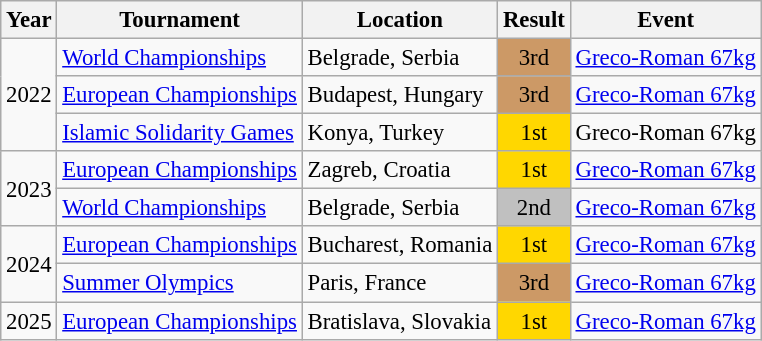<table class="wikitable" style="font-size:95%;">
<tr>
<th>Year</th>
<th>Tournament</th>
<th>Location</th>
<th>Result</th>
<th>Event</th>
</tr>
<tr>
<td rowspan=3>2022</td>
<td><a href='#'>World Championships</a></td>
<td>Belgrade, Serbia</td>
<td align="center" bgcolor="cc9966">3rd</td>
<td><a href='#'>Greco-Roman 67kg</a></td>
</tr>
<tr>
<td><a href='#'>European Championships</a></td>
<td>Budapest, Hungary</td>
<td align="center" bgcolor="cc9966">3rd</td>
<td><a href='#'>Greco-Roman 67kg</a></td>
</tr>
<tr>
<td><a href='#'>Islamic Solidarity Games</a></td>
<td>Konya, Turkey</td>
<td align="center" bgcolor="gold">1st</td>
<td>Greco-Roman 67kg</td>
</tr>
<tr>
<td rowspan=2>2023</td>
<td><a href='#'>European Championships</a></td>
<td>Zagreb, Croatia</td>
<td align="center" bgcolor="gold">1st</td>
<td><a href='#'>Greco-Roman 67kg</a></td>
</tr>
<tr>
<td><a href='#'>World Championships</a></td>
<td>Belgrade, Serbia</td>
<td align="center" bgcolor="silver">2nd</td>
<td><a href='#'>Greco-Roman 67kg</a></td>
</tr>
<tr>
<td rowspan=2>2024</td>
<td><a href='#'>European Championships</a></td>
<td>Bucharest, Romania</td>
<td align="center" bgcolor="gold">1st</td>
<td><a href='#'>Greco-Roman 67kg</a></td>
</tr>
<tr>
<td><a href='#'>Summer Olympics</a></td>
<td>Paris, France</td>
<td align="center" bgcolor="cc9966">3rd</td>
<td><a href='#'>Greco-Roman 67kg</a></td>
</tr>
<tr>
<td>2025</td>
<td><a href='#'>European Championships</a></td>
<td>Bratislava, Slovakia</td>
<td align="center" bgcolor="gold">1st</td>
<td><a href='#'>Greco-Roman 67kg</a></td>
</tr>
</table>
